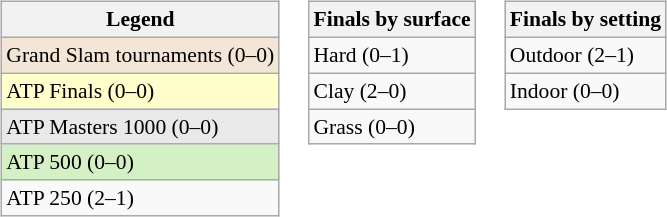<table>
<tr valign="top">
<td><br><table class=wikitable style=font-size:90%>
<tr>
<th>Legend</th>
</tr>
<tr style="background:#f3e6d7;">
<td>Grand Slam tournaments (0–0)</td>
</tr>
<tr style="background:#ffffcc;">
<td>ATP Finals (0–0)</td>
</tr>
<tr style="background:#e9e9e9;">
<td>ATP Masters 1000 (0–0)</td>
</tr>
<tr style="background:#d4f1c5;">
<td>ATP 500 (0–0)</td>
</tr>
<tr>
<td>ATP 250 (2–1)</td>
</tr>
</table>
</td>
<td><br><table class=wikitable style=font-size:90%>
<tr>
<th>Finals by surface</th>
</tr>
<tr>
<td>Hard (0–1)</td>
</tr>
<tr>
<td>Clay (2–0)</td>
</tr>
<tr>
<td>Grass (0–0)</td>
</tr>
</table>
</td>
<td><br><table class=wikitable style=font-size:90%>
<tr>
<th>Finals by setting</th>
</tr>
<tr>
<td>Outdoor (2–1)</td>
</tr>
<tr>
<td>Indoor (0–0)</td>
</tr>
</table>
</td>
</tr>
</table>
